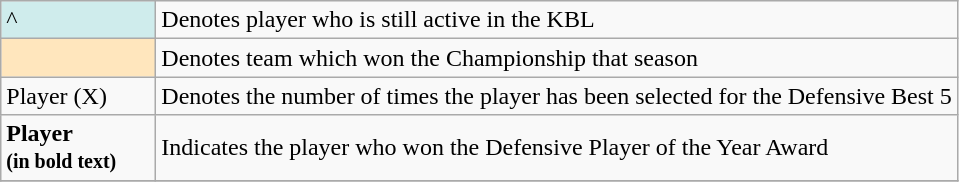<table class="wikitable">
<tr>
<td style="background-color:#CFECEC; border:1px solid #aaaaaa; width:6em">^</td>
<td>Denotes player who is still active in the KBL</td>
</tr>
<tr>
<td style="background-color:#FFE6BD; border:1px solid #aaaaaa; width:6em"></td>
<td>Denotes team which won the Championship that season</td>
</tr>
<tr>
<td>Player (X)</td>
<td>Denotes the number of times the player has been selected for the Defensive Best 5</td>
</tr>
<tr>
<td><strong>Player<br><small>(in bold text)</small></strong></td>
<td>Indicates the player who won the Defensive Player of the Year Award</td>
</tr>
<tr>
</tr>
</table>
